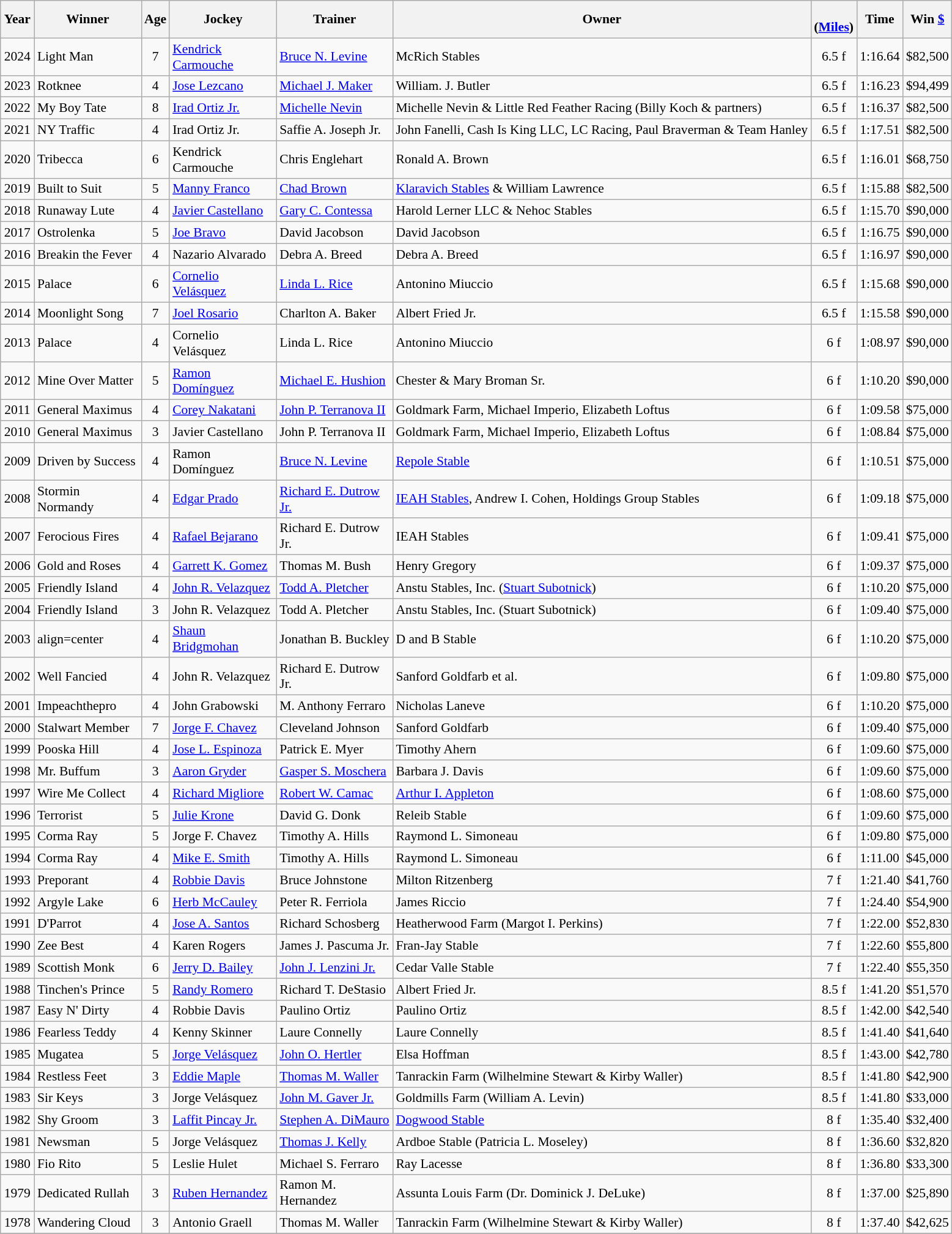<table class="wikitable sortable" style="font-size:90%">
<tr>
<th style="width:30px">Year</th>
<th style="width:110px">Winner</th>
<th style="width:20px">Age</th>
<th style="width:110px">Jockey</th>
<th style="width:120px">Trainer</th>
<th>Owner<br></th>
<th style="width:25px"><br> <span>(<a href='#'>Miles</a>)</span></th>
<th style="width:25px">Time</th>
<th style="width:35px">Win <a href='#'>$</a></th>
</tr>
<tr>
<td align=center>2024</td>
<td>Light Man</td>
<td align=center>7</td>
<td><a href='#'>Kendrick Carmouche</a></td>
<td><a href='#'>Bruce N. Levine</a></td>
<td>McRich Stables</td>
<td align=center>6.5 f</td>
<td>1:16.64</td>
<td>$82,500</td>
</tr>
<tr>
<td align=center>2023</td>
<td>Rotknee</td>
<td align=center>4</td>
<td><a href='#'>Jose Lezcano</a></td>
<td><a href='#'>Michael J. Maker</a></td>
<td>William. J. Butler</td>
<td align=center>6.5 f</td>
<td>1:16.23</td>
<td>$94,499</td>
</tr>
<tr>
<td align=center>2022</td>
<td>My Boy Tate</td>
<td align=center>8</td>
<td><a href='#'>Irad Ortiz Jr.</a></td>
<td><a href='#'>Michelle Nevin</a></td>
<td>Michelle Nevin & Little Red Feather Racing (Billy Koch & partners)</td>
<td align=center>6.5 f</td>
<td>1:16.37</td>
<td>$82,500</td>
</tr>
<tr>
<td align=center>2021</td>
<td>NY Traffic</td>
<td align=center>4</td>
<td>Irad Ortiz Jr.</td>
<td>Saffie A. Joseph Jr.</td>
<td>John Fanelli, Cash Is King LLC, LC Racing, Paul Braverman & Team Hanley</td>
<td align=center>6.5 f</td>
<td>1:17.51</td>
<td>$82,500</td>
</tr>
<tr>
<td align=center>2020</td>
<td>Tribecca</td>
<td align=center>6</td>
<td>Kendrick Carmouche</td>
<td>Chris Englehart</td>
<td>Ronald A. Brown</td>
<td align=center>6.5 f</td>
<td>1:16.01</td>
<td>$68,750</td>
</tr>
<tr>
<td align=center>2019</td>
<td>Built to Suit</td>
<td align=center>5</td>
<td><a href='#'>Manny Franco</a></td>
<td><a href='#'>Chad Brown</a></td>
<td><a href='#'>Klaravich Stables</a> & William Lawrence</td>
<td align=center>6.5 f</td>
<td>1:15.88</td>
<td>$82,500</td>
</tr>
<tr>
<td align=center>2018</td>
<td>Runaway Lute</td>
<td align=center>4</td>
<td><a href='#'>Javier Castellano</a></td>
<td><a href='#'>Gary C. Contessa</a></td>
<td>Harold Lerner LLC & Nehoc Stables</td>
<td align=center>6.5 f</td>
<td>1:15.70</td>
<td>$90,000</td>
</tr>
<tr>
<td align=center>2017</td>
<td>Ostrolenka</td>
<td align=center>5</td>
<td><a href='#'>Joe Bravo</a></td>
<td>David Jacobson</td>
<td>David Jacobson</td>
<td align=center>6.5 f</td>
<td>1:16.75</td>
<td>$90,000</td>
</tr>
<tr>
<td align=center>2016</td>
<td>Breakin the Fever</td>
<td align=center>4</td>
<td>Nazario Alvarado</td>
<td>Debra A. Breed</td>
<td>Debra A. Breed</td>
<td align=center>6.5 f</td>
<td>1:16.97</td>
<td>$90,000</td>
</tr>
<tr>
<td align=center>2015</td>
<td>Palace</td>
<td align=center>6</td>
<td><a href='#'>Cornelio Velásquez</a></td>
<td><a href='#'>Linda L. Rice</a></td>
<td>Antonino Miuccio</td>
<td align=center>6.5 f</td>
<td>1:15.68</td>
<td>$90,000</td>
</tr>
<tr>
<td align=center>2014</td>
<td>Moonlight Song</td>
<td align=center>7</td>
<td><a href='#'>Joel Rosario</a></td>
<td>Charlton A. Baker</td>
<td>Albert Fried Jr.</td>
<td align=center>6.5 f</td>
<td>1:15.58</td>
<td>$90,000</td>
</tr>
<tr>
<td align=center>2013</td>
<td>Palace</td>
<td align=center>4</td>
<td>Cornelio Velásquez</td>
<td>Linda L. Rice</td>
<td>Antonino Miuccio</td>
<td align=center>6 f</td>
<td>1:08.97</td>
<td>$90,000</td>
</tr>
<tr>
<td align=center>2012</td>
<td>Mine Over Matter</td>
<td align=center>5</td>
<td><a href='#'>Ramon Domínguez</a></td>
<td><a href='#'>Michael E. Hushion</a></td>
<td>Chester & Mary Broman Sr.</td>
<td align=center>6 f</td>
<td>1:10.20</td>
<td>$90,000</td>
</tr>
<tr>
<td align=center>2011</td>
<td>General Maximus</td>
<td align=center>4</td>
<td><a href='#'>Corey Nakatani</a></td>
<td><a href='#'>John P. Terranova II</a></td>
<td>Goldmark Farm, Michael Imperio, Elizabeth Loftus</td>
<td align=center>6 f</td>
<td>1:09.58</td>
<td>$75,000</td>
</tr>
<tr>
<td align=center>2010</td>
<td>General Maximus</td>
<td align=center>3</td>
<td>Javier Castellano</td>
<td>John P. Terranova II</td>
<td>Goldmark Farm, Michael Imperio, Elizabeth Loftus</td>
<td align=center>6 f</td>
<td>1:08.84</td>
<td>$75,000</td>
</tr>
<tr>
<td align=center>2009</td>
<td>Driven by Success</td>
<td align=center>4</td>
<td>Ramon Domínguez</td>
<td><a href='#'>Bruce N. Levine</a></td>
<td><a href='#'>Repole Stable</a></td>
<td align=center>6 f</td>
<td>1:10.51</td>
<td>$75,000</td>
</tr>
<tr>
<td align=center>2008</td>
<td>Stormin Normandy</td>
<td align=center>4</td>
<td><a href='#'>Edgar Prado</a></td>
<td><a href='#'>Richard E. Dutrow Jr.</a></td>
<td><a href='#'>IEAH Stables</a>, Andrew I. Cohen, Holdings Group Stables</td>
<td align=center>6 f</td>
<td>1:09.18</td>
<td>$75,000</td>
</tr>
<tr>
<td align=center>2007</td>
<td>Ferocious Fires</td>
<td align=center>4</td>
<td><a href='#'>Rafael Bejarano</a></td>
<td>Richard E. Dutrow Jr.</td>
<td>IEAH Stables</td>
<td align=center>6 f</td>
<td>1:09.41</td>
<td>$75,000</td>
</tr>
<tr>
<td align=center>2006</td>
<td>Gold and Roses</td>
<td align=center>4</td>
<td><a href='#'>Garrett K. Gomez</a></td>
<td>Thomas M. Bush</td>
<td>Henry Gregory</td>
<td align=center>6 f</td>
<td>1:09.37</td>
<td>$75,000</td>
</tr>
<tr>
<td align=center>2005</td>
<td>Friendly Island</td>
<td align=center>4</td>
<td><a href='#'>John R. Velazquez</a></td>
<td><a href='#'>Todd A. Pletcher</a></td>
<td>Anstu Stables, Inc. (<a href='#'>Stuart Subotnick</a>)</td>
<td align=center>6 f</td>
<td>1:10.20</td>
<td>$75,000</td>
</tr>
<tr>
<td align=center>2004</td>
<td>Friendly Island</td>
<td align=center>3</td>
<td>John R. Velazquez</td>
<td>Todd A. Pletcher</td>
<td>Anstu Stables, Inc. (Stuart Subotnick)</td>
<td align=center>6 f</td>
<td>1:09.40</td>
<td>$75,000</td>
</tr>
<tr>
<td align=center>2003</td>
<td One N Three>align=center</td>
<td align=center>4</td>
<td><a href='#'>Shaun Bridgmohan</a></td>
<td>Jonathan B. Buckley</td>
<td>D and B Stable</td>
<td align=center>6 f</td>
<td>1:10.20</td>
<td>$75,000</td>
</tr>
<tr>
<td align=center>2002</td>
<td>Well Fancied</td>
<td align=center>4</td>
<td>John R. Velazquez</td>
<td>Richard E. Dutrow Jr.</td>
<td>Sanford Goldfarb et al.</td>
<td align=center>6 f</td>
<td>1:09.80</td>
<td>$75,000</td>
</tr>
<tr>
<td align=center>2001</td>
<td>Impeachthepro</td>
<td align=center>4</td>
<td>John Grabowski</td>
<td>M. Anthony Ferraro</td>
<td>Nicholas Laneve</td>
<td align=center>6 f</td>
<td>1:10.20</td>
<td>$75,000</td>
</tr>
<tr>
<td align=center>2000</td>
<td>Stalwart Member</td>
<td align=center>7</td>
<td><a href='#'>Jorge F. Chavez</a></td>
<td>Cleveland Johnson</td>
<td>Sanford Goldfarb</td>
<td align=center>6 f</td>
<td>1:09.40</td>
<td>$75,000</td>
</tr>
<tr>
<td align=center>1999</td>
<td>Pooska Hill</td>
<td align=center>4</td>
<td><a href='#'>Jose L. Espinoza</a></td>
<td>Patrick E. Myer</td>
<td>Timothy Ahern</td>
<td align=center>6 f</td>
<td>1:09.60</td>
<td>$75,000</td>
</tr>
<tr>
<td align=center>1998</td>
<td>Mr. Buffum</td>
<td align=center>3</td>
<td><a href='#'>Aaron Gryder</a></td>
<td><a href='#'>Gasper S. Moschera</a></td>
<td>Barbara J. Davis</td>
<td align=center>6 f</td>
<td>1:09.60</td>
<td>$75,000</td>
</tr>
<tr>
<td align=center>1997</td>
<td>Wire Me Collect</td>
<td align=center>4</td>
<td><a href='#'>Richard Migliore</a></td>
<td><a href='#'>Robert W. Camac</a></td>
<td><a href='#'>Arthur I. Appleton</a></td>
<td align=center>6 f</td>
<td>1:08.60</td>
<td>$75,000</td>
</tr>
<tr>
<td align=center>1996</td>
<td>Terrorist</td>
<td align=center>5</td>
<td><a href='#'>Julie Krone</a></td>
<td>David G. Donk</td>
<td>Releib Stable</td>
<td align=center>6 f</td>
<td>1:09.60</td>
<td>$75,000</td>
</tr>
<tr>
<td align=center>1995</td>
<td>Corma Ray</td>
<td align=center>5</td>
<td>Jorge F. Chavez</td>
<td>Timothy A. Hills</td>
<td>Raymond L. Simoneau</td>
<td align=center>6 f</td>
<td>1:09.80</td>
<td>$75,000</td>
</tr>
<tr>
<td align=center>1994</td>
<td>Corma Ray</td>
<td align=center>4</td>
<td><a href='#'>Mike E. Smith</a></td>
<td>Timothy A. Hills</td>
<td>Raymond L. Simoneau</td>
<td align=center>6 f</td>
<td>1:11.00</td>
<td>$45,000</td>
</tr>
<tr>
<td align=center>1993</td>
<td>Preporant</td>
<td align=center>4</td>
<td><a href='#'>Robbie Davis</a></td>
<td>Bruce Johnstone</td>
<td>Milton Ritzenberg</td>
<td align=center>7 f</td>
<td>1:21.40</td>
<td>$41,760</td>
</tr>
<tr>
<td align=center>1992</td>
<td>Argyle Lake</td>
<td align=center>6</td>
<td><a href='#'>Herb McCauley</a></td>
<td>Peter R. Ferriola</td>
<td>James Riccio</td>
<td align=center>7 f</td>
<td>1:24.40</td>
<td>$54,900</td>
</tr>
<tr>
<td align=center>1991</td>
<td>D'Parrot</td>
<td align=center>4</td>
<td><a href='#'>Jose A. Santos</a></td>
<td>Richard Schosberg</td>
<td>Heatherwood Farm (Margot I. Perkins)</td>
<td align=center>7 f</td>
<td>1:22.00</td>
<td>$52,830</td>
</tr>
<tr>
<td align=center>1990</td>
<td>Zee Best</td>
<td align=center>4</td>
<td>Karen Rogers</td>
<td>James J. Pascuma Jr.</td>
<td>Fran-Jay Stable</td>
<td align=center>7 f</td>
<td>1:22.60</td>
<td>$55,800</td>
</tr>
<tr>
<td align=center>1989</td>
<td>Scottish Monk</td>
<td align=center>6</td>
<td><a href='#'>Jerry D. Bailey</a></td>
<td><a href='#'>John J. Lenzini Jr.</a></td>
<td>Cedar Valle Stable</td>
<td align=center>7 f</td>
<td>1:22.40</td>
<td>$55,350</td>
</tr>
<tr>
<td align=center>1988</td>
<td>Tinchen's Prince</td>
<td align=center>5</td>
<td><a href='#'>Randy Romero</a></td>
<td>Richard T. DeStasio</td>
<td>Albert Fried Jr.</td>
<td align=center>8.5 f</td>
<td>1:41.20</td>
<td>$51,570</td>
</tr>
<tr>
<td align=center>1987</td>
<td>Easy N' Dirty</td>
<td align=center>4</td>
<td>Robbie Davis</td>
<td>Paulino Ortiz</td>
<td>Paulino Ortiz</td>
<td align=center>8.5 f</td>
<td>1:42.00</td>
<td>$42,540</td>
</tr>
<tr>
<td align=center>1986</td>
<td>Fearless Teddy</td>
<td align=center>4</td>
<td>Kenny Skinner</td>
<td>Laure Connelly</td>
<td>Laure Connelly</td>
<td align=center>8.5 f</td>
<td>1:41.40</td>
<td>$41,640</td>
</tr>
<tr>
<td align=center>1985</td>
<td>Mugatea</td>
<td align=center>5</td>
<td><a href='#'>Jorge Velásquez</a></td>
<td><a href='#'>John O. Hertler</a></td>
<td>Elsa Hoffman</td>
<td align=center>8.5 f</td>
<td>1:43.00</td>
<td>$42,780</td>
</tr>
<tr>
<td align=center>1984</td>
<td>Restless Feet</td>
<td align=center>3</td>
<td><a href='#'>Eddie Maple</a></td>
<td><a href='#'>Thomas M. Waller</a></td>
<td>Tanrackin Farm (Wilhelmine Stewart & Kirby Waller)</td>
<td align=center>8.5 f</td>
<td>1:41.80</td>
<td>$42,900</td>
</tr>
<tr>
<td align=center>1983</td>
<td>Sir Keys</td>
<td align=center>3</td>
<td>Jorge Velásquez</td>
<td><a href='#'>John M. Gaver Jr.</a></td>
<td>Goldmills Farm (William A. Levin)</td>
<td align=center>8.5 f</td>
<td>1:41.80</td>
<td>$33,000</td>
</tr>
<tr>
<td align=center>1982</td>
<td>Shy Groom</td>
<td align=center>3</td>
<td><a href='#'>Laffit Pincay Jr.</a></td>
<td><a href='#'>Stephen A. DiMauro</a></td>
<td><a href='#'>Dogwood Stable</a></td>
<td align=center>8 f</td>
<td>1:35.40</td>
<td>$32,400</td>
</tr>
<tr>
<td align=center>1981</td>
<td>Newsman</td>
<td align=center>5</td>
<td>Jorge Velásquez</td>
<td><a href='#'>Thomas J. Kelly</a></td>
<td>Ardboe Stable (Patricia L. Moseley)</td>
<td align=center>8 f</td>
<td>1:36.60</td>
<td>$32,820</td>
</tr>
<tr>
<td align=center>1980</td>
<td>Fio Rito</td>
<td align=center>5</td>
<td>Leslie Hulet</td>
<td>Michael S. Ferraro</td>
<td>Ray Lacesse</td>
<td align=center>8 f</td>
<td>1:36.80</td>
<td>$33,300</td>
</tr>
<tr>
<td align=center>1979</td>
<td>Dedicated Rullah</td>
<td align=center>3</td>
<td><a href='#'>Ruben Hernandez</a></td>
<td>Ramon M. Hernandez</td>
<td>Assunta Louis Farm (Dr. Dominick J. DeLuke)</td>
<td align=center>8 f</td>
<td>1:37.00</td>
<td>$25,890</td>
</tr>
<tr>
<td align=center>1978</td>
<td>Wandering Cloud</td>
<td align=center>3</td>
<td>Antonio Graell</td>
<td>Thomas M. Waller</td>
<td>Tanrackin Farm  (Wilhelmine Stewart & Kirby Waller)</td>
<td align=center>8 f</td>
<td>1:37.40</td>
<td>$42,625</td>
</tr>
<tr>
</tr>
</table>
